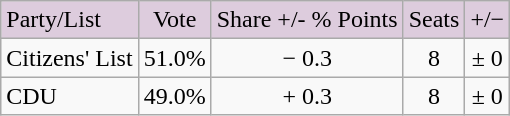<table class="wikitable" style="text-align:center">
<tr style="background:#DDCCDD">
<td style="text-align:left">Party/List</td>
<td>Vote</td>
<td>Share +/- % Points</td>
<td>Seats</td>
<td>+/−</td>
</tr>
<tr>
<td style="text-align:left">Citizens' List</td>
<td>51.0%</td>
<td>− 0.3</td>
<td>8</td>
<td>± 0</td>
</tr>
<tr>
<td style="text-align:left">CDU</td>
<td>49.0%</td>
<td>+ 0.3</td>
<td>8</td>
<td>± 0</td>
</tr>
</table>
